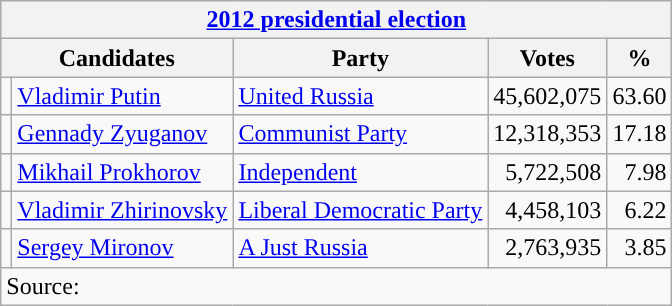<table class=wikitable style=text-align:right>
<tr>
<th colspan=5><a href='#'>2012 presidential election</a></th>
</tr>
<tr>
<th colspan=2>Candidates</th>
<th>Party</th>
<th>Votes</th>
<th>%</th>
</tr>
<tr>
<td style="background-color: "></td>
<td style="text-align:left;"><a href='#'>Vladimir Putin</a></td>
<td style="text-align:left;"><a href='#'>United Russia</a></td>
<td>45,602,075</td>
<td>63.60</td>
</tr>
<tr>
<td style="background-color: "></td>
<td style="text-align:left;"><a href='#'>Gennady Zyuganov</a></td>
<td style="text-align:left;"><a href='#'>Communist Party</a></td>
<td>12,318,353</td>
<td>17.18</td>
</tr>
<tr>
<td style="background-color: "></td>
<td style="text-align:left;"><a href='#'>Mikhail Prokhorov</a></td>
<td style="text-align:left;"><a href='#'>Independent</a></td>
<td>5,722,508</td>
<td>7.98</td>
</tr>
<tr>
<td style="background-color: "></td>
<td style="text-align:left;"><a href='#'>Vladimir Zhirinovsky</a></td>
<td style="text-align:left;"><a href='#'>Liberal Democratic Party</a></td>
<td>4,458,103</td>
<td>6.22</td>
</tr>
<tr>
<td style="background-color: "></td>
<td style="text-align:left;"><a href='#'>Sergey Mironov</a></td>
<td style="text-align:left;"><a href='#'>A Just Russia</a></td>
<td>2,763,935</td>
<td>3.85</td>
</tr>
<tr>
<td style="text-align:left;" colspan=5>Source: </td>
</tr>
</table>
